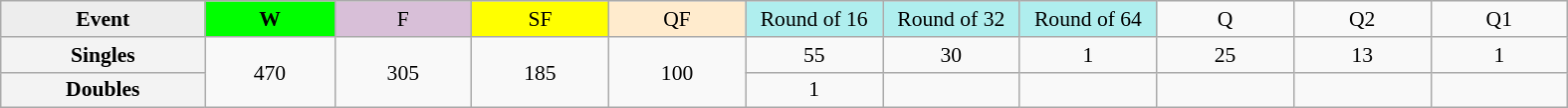<table class=wikitable style=font-size:90%;text-align:center>
<tr>
<td style="width:130px; background:#ededed;"><strong>Event</strong></td>
<td style="width:80px; background:lime;"><strong>W</strong></td>
<td style="width:85px; background:thistle;">F</td>
<td style="width:85px; background:#ff0;">SF</td>
<td style="width:85px; background:#ffebcd;">QF</td>
<td style="width:85px; background:#afeeee;">Round of 16</td>
<td style="width:85px; background:#afeeee;">Round of 32</td>
<td style="width:85px; background:#afeeee;">Round of 64</td>
<td width=85>Q</td>
<td width=85>Q2</td>
<td width=85>Q1</td>
</tr>
<tr>
<th style="background:#f3f3f3;">Singles</th>
<td rowspan=2>470</td>
<td rowspan=2>305</td>
<td rowspan=2>185</td>
<td rowspan=2>100</td>
<td>55</td>
<td>30</td>
<td>1</td>
<td>25</td>
<td>13</td>
<td>1</td>
</tr>
<tr>
<th style="background:#f3f3f3;">Doubles</th>
<td>1</td>
<td></td>
<td></td>
<td></td>
<td></td>
<td></td>
</tr>
</table>
